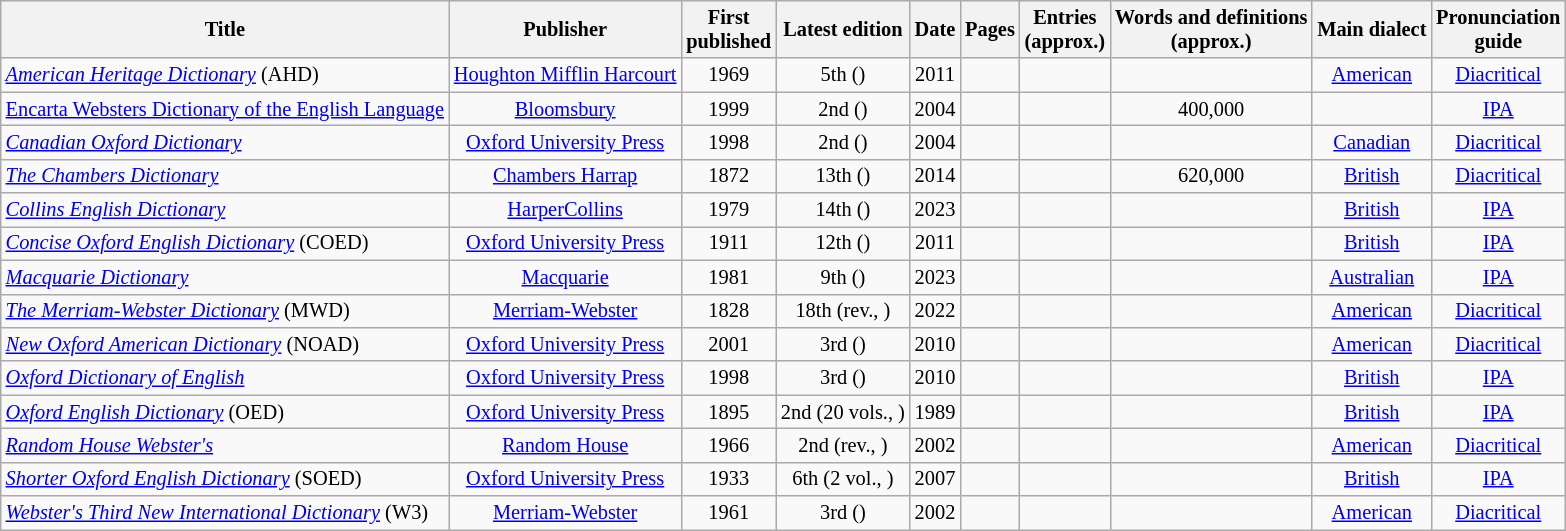<table class="sortable wikitable" style="font-size:85%; text-align:center;">
<tr>
<th>Title</th>
<th>Publisher</th>
<th>First<br>published</th>
<th data-sort-type="number">Latest edition</th>
<th>Date</th>
<th>Pages</th>
<th>Entries<br>(approx.)</th>
<th>Words and definitions<br>(approx.)</th>
<th>Main dialect</th>
<th>Pronunciation<br>guide</th>
</tr>
<tr>
<td align="left"><em><a href='#'>American Heritage Dictionary</a></em> (AHD)</td>
<td><a href='#'>Houghton Mifflin Harcourt</a></td>
<td>1969</td>
<td data-sort-value="5">5th ()</td>
<td>2011</td>
<td></td>
<td></td>
<td></td>
<td><a href='#'>American</a></td>
<td><a href='#'>Diacritical</a></td>
</tr>
<tr>
<td align="left"><a href='#'>Encarta Websters Dictionary of the English Language</a></td>
<td><a href='#'>Bloomsbury</a></td>
<td>1999</td>
<td>2nd ()</td>
<td>2004</td>
<td></td>
<td></td>
<td>400,000</td>
<td></td>
<td><a href='#'>IPA</a></td>
</tr>
<tr>
<td align="left"><em><a href='#'>Canadian Oxford Dictionary</a></em></td>
<td><a href='#'>Oxford University Press</a></td>
<td>1998</td>
<td data-sort-value="5">2nd ()</td>
<td>2004</td>
<td></td>
<td></td>
<td></td>
<td><a href='#'>Canadian</a></td>
<td><a href='#'>Diacritical</a></td>
</tr>
<tr>
<td align="left"><em><a href='#'>The Chambers Dictionary</a></em></td>
<td><a href='#'>Chambers Harrap</a></td>
<td>1872</td>
<td data-sort-value="11">13th ()</td>
<td>2014</td>
<td></td>
<td></td>
<td>620,000</td>
<td><a href='#'>British</a></td>
<td><a href='#'>Diacritical</a></td>
</tr>
<tr>
<td align="left"><em><a href='#'>Collins English Dictionary</a></em></td>
<td><a href='#'>HarperCollins</a></td>
<td>1979</td>
<td data-sort-value="11">14th ()</td>
<td>2023</td>
<td></td>
<td></td>
<td></td>
<td><a href='#'>British</a></td>
<td><a href='#'>IPA</a></td>
</tr>
<tr>
<td align="left"><em><a href='#'>Concise Oxford English Dictionary</a></em> (COED)</td>
<td><a href='#'>Oxford University Press</a></td>
<td>1911</td>
<td data-sort-value="3">12th ()</td>
<td>2011</td>
<td></td>
<td></td>
<td></td>
<td><a href='#'>British</a></td>
<td><a href='#'>IPA</a></td>
</tr>
<tr>
<td align="left"><em><a href='#'>Macquarie Dictionary</a></em></td>
<td><a href='#'>Macquarie</a></td>
<td>1981</td>
<td data-sort-value="3">9th ()</td>
<td>2023</td>
<td></td>
<td></td>
<td></td>
<td><a href='#'>Australian</a></td>
<td><a href='#'>IPA</a></td>
</tr>
<tr>
<td align="left"><em><a href='#'>The Merriam-Webster Dictionary</a></em> (MWD)</td>
<td><a href='#'>Merriam-Webster</a></td>
<td>1828</td>
<td data-sort-value="3">18th (rev., )</td>
<td>2022</td>
<td></td>
<td></td>
<td></td>
<td><a href='#'>American</a></td>
<td><a href='#'>Diacritical</a></td>
</tr>
<tr>
<td align="left"><em><a href='#'>New Oxford American Dictionary</a></em> (NOAD)</td>
<td><a href='#'>Oxford University Press</a></td>
<td>2001</td>
<td data-sort-value="3">3rd ()</td>
<td>2010</td>
<td></td>
<td></td>
<td></td>
<td><a href='#'>American</a></td>
<td><a href='#'>Diacritical</a></td>
</tr>
<tr>
<td align="left"><em><a href='#'>Oxford Dictionary of English</a></em></td>
<td><a href='#'>Oxford University Press</a></td>
<td>1998</td>
<td data-sort-value="3">3rd ()</td>
<td>2010</td>
<td></td>
<td></td>
<td></td>
<td><a href='#'>British</a></td>
<td><a href='#'>IPA</a></td>
</tr>
<tr>
<td align="left"><em><a href='#'>Oxford English Dictionary</a></em> (OED)</td>
<td><a href='#'>Oxford University Press</a></td>
<td>1895</td>
<td data-sort-value="2">2nd (20 vols., )</td>
<td>1989</td>
<td></td>
<td></td>
<td></td>
<td><a href='#'>British</a></td>
<td><a href='#'>IPA</a></td>
</tr>
<tr>
<td align="left"><em><a href='#'>Random House Webster's</a></em></td>
<td><a href='#'>Random House</a></td>
<td>1966</td>
<td data-sort-value="3">2nd (rev., )</td>
<td>2002</td>
<td></td>
<td></td>
<td></td>
<td><a href='#'>American</a></td>
<td><a href='#'>Diacritical</a></td>
</tr>
<tr>
<td align="left"><em><a href='#'>Shorter Oxford English Dictionary</a></em> (SOED)</td>
<td><a href='#'>Oxford University Press</a></td>
<td>1933</td>
<td data-sort-value="3">6th (2 vol., )</td>
<td>2007</td>
<td></td>
<td></td>
<td></td>
<td><a href='#'>British</a></td>
<td><a href='#'>IPA</a></td>
</tr>
<tr>
<td align="left"><em><a href='#'>Webster's Third New International Dictionary</a></em> (W3)</td>
<td><a href='#'>Merriam-Webster</a></td>
<td>1961</td>
<td data-sort-value="3">3rd ()</td>
<td>2002</td>
<td></td>
<td></td>
<td></td>
<td><a href='#'>American</a></td>
<td><a href='#'>Diacritical</a></td>
</tr>
</table>
